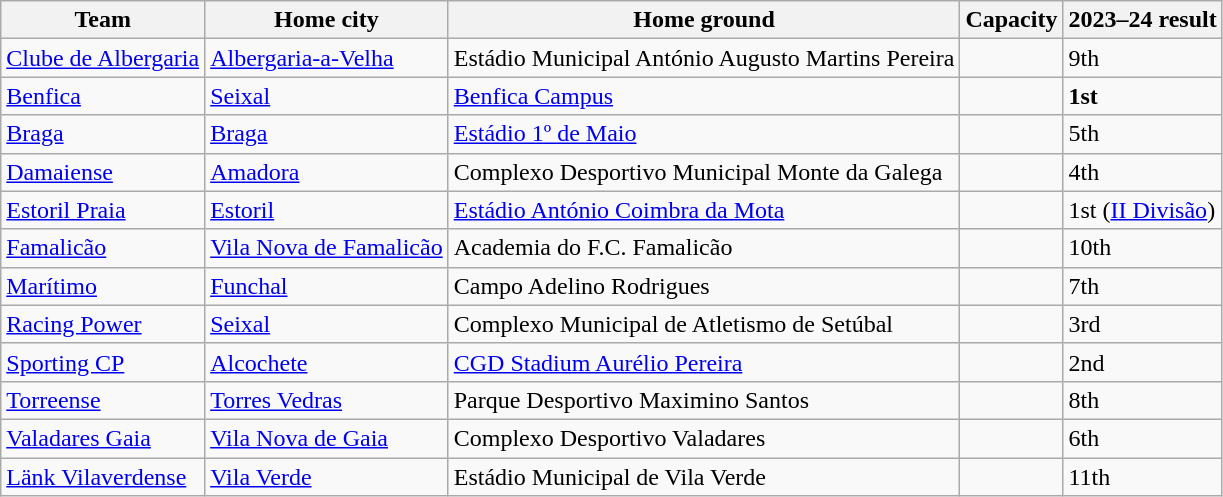<table class="sortable wikitable" style="text-align: left;">
<tr>
<th>Team</th>
<th>Home city</th>
<th>Home ground</th>
<th>Capacity</th>
<th>2023–24 result</th>
</tr>
<tr>
<td><a href='#'>Clube de Albergaria</a></td>
<td><a href='#'>Albergaria-a-Velha</a></td>
<td>Estádio Municipal António Augusto Martins Pereira</td>
<td style="text-align:center"></td>
<td>9th</td>
</tr>
<tr>
<td><a href='#'>Benfica</a></td>
<td><a href='#'>Seixal</a></td>
<td><a href='#'>Benfica Campus</a></td>
<td style="text-align:center"></td>
<td><strong>1st</strong></td>
</tr>
<tr>
<td><a href='#'>Braga</a></td>
<td><a href='#'>Braga</a></td>
<td><a href='#'>Estádio 1º de Maio</a></td>
<td style="text-align:center"></td>
<td>5th</td>
</tr>
<tr>
<td><a href='#'>Damaiense</a></td>
<td><a href='#'>Amadora</a></td>
<td>Complexo Desportivo Municipal Monte da Galega</td>
<td style="text-align:center"></td>
<td>4th</td>
</tr>
<tr>
<td><a href='#'>Estoril Praia</a></td>
<td><a href='#'>Estoril</a></td>
<td><a href='#'>Estádio António Coimbra da Mota</a></td>
<td style="text-align:center"></td>
<td>1st (<a href='#'>II Divisão</a>)</td>
</tr>
<tr>
<td><a href='#'>Famalicão</a></td>
<td><a href='#'>Vila Nova de Famalicão</a></td>
<td>Academia do F.C. Famalicão</td>
<td style="text-align:center"></td>
<td>10th</td>
</tr>
<tr>
<td><a href='#'>Marítimo</a></td>
<td><a href='#'>Funchal</a></td>
<td>Campo Adelino Rodrigues</td>
<td style="text-align:center"></td>
<td>7th</td>
</tr>
<tr>
<td><a href='#'>Racing Power</a></td>
<td><a href='#'>Seixal</a></td>
<td>Complexo Municipal de Atletismo de Setúbal</td>
<td style="text-align:center"></td>
<td>3rd</td>
</tr>
<tr>
<td><a href='#'>Sporting CP</a></td>
<td><a href='#'>Alcochete</a></td>
<td><a href='#'>CGD Stadium Aurélio Pereira</a></td>
<td style="text-align:center"></td>
<td>2nd</td>
</tr>
<tr>
<td><a href='#'>Torreense</a></td>
<td><a href='#'>Torres Vedras</a></td>
<td>Parque Desportivo Maximino Santos</td>
<td style="text-align:center"></td>
<td>8th</td>
</tr>
<tr>
<td><a href='#'>Valadares Gaia</a></td>
<td><a href='#'>Vila Nova de Gaia</a></td>
<td>Complexo Desportivo Valadares</td>
<td style="text-align:center"></td>
<td>6th</td>
</tr>
<tr>
<td><a href='#'>Länk Vilaverdense</a></td>
<td><a href='#'>Vila Verde</a></td>
<td>Estádio Municipal de Vila Verde</td>
<td style="text-align:center"></td>
<td>11th</td>
</tr>
</table>
